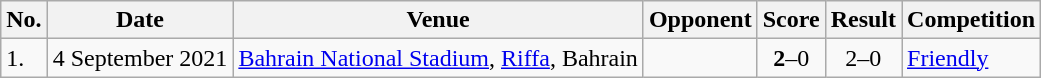<table class="wikitable">
<tr>
<th>No.</th>
<th>Date</th>
<th>Venue</th>
<th>Opponent</th>
<th>Score</th>
<th>Result</th>
<th>Competition</th>
</tr>
<tr>
<td>1.</td>
<td>4 September 2021</td>
<td><a href='#'>Bahrain National Stadium</a>, <a href='#'>Riffa</a>, Bahrain</td>
<td></td>
<td align=center><strong>2</strong>–0</td>
<td align=center>2–0</td>
<td><a href='#'>Friendly</a></td>
</tr>
</table>
